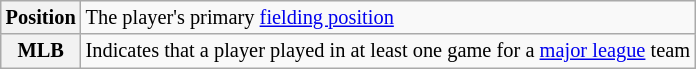<table class="wikitable plainrowheaders" style="font-size:85%">
<tr>
<th scope="row" style="text-align:center"><strong>Position</strong></th>
<td>The player's primary <a href='#'>fielding position</a></td>
</tr>
<tr>
<th scope="row" style="text-align:center"><strong>MLB</strong></th>
<td>Indicates that a player played in at least one game for a <a href='#'>major league</a> team</td>
</tr>
</table>
